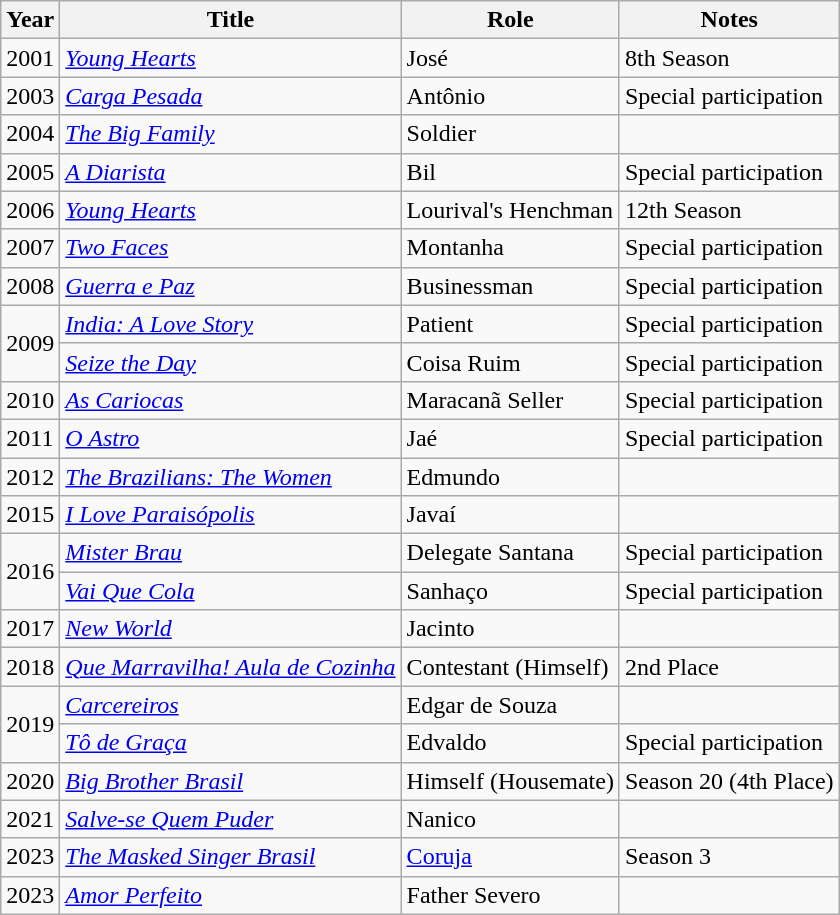<table class="wikitable">
<tr>
<th>Year</th>
<th>Title</th>
<th>Role</th>
<th>Notes</th>
</tr>
<tr>
<td>2001</td>
<td><em><a href='#'>Young Hearts</a></em></td>
<td>José</td>
<td>8th Season</td>
</tr>
<tr>
<td>2003</td>
<td><em><a href='#'>Carga Pesada</a></em></td>
<td>Antônio</td>
<td>Special participation</td>
</tr>
<tr>
<td>2004</td>
<td><em><a href='#'>The Big Family</a></em></td>
<td>Soldier</td>
<td></td>
</tr>
<tr>
<td>2005</td>
<td><em><a href='#'>A Diarista</a></em></td>
<td>Bil</td>
<td>Special participation</td>
</tr>
<tr>
<td>2006</td>
<td><em><a href='#'>Young Hearts</a></em></td>
<td>Lourival's Henchman</td>
<td>12th Season</td>
</tr>
<tr>
<td>2007</td>
<td><em><a href='#'>Two Faces</a></em></td>
<td>Montanha</td>
<td>Special participation</td>
</tr>
<tr>
<td>2008</td>
<td><em><a href='#'>Guerra e Paz</a></em></td>
<td>Businessman</td>
<td>Special participation</td>
</tr>
<tr>
<td rowspan="2">2009</td>
<td><em><a href='#'>India: A Love Story</a></em></td>
<td>Patient</td>
<td>Special participation</td>
</tr>
<tr>
<td><em><a href='#'>Seize the Day</a></em></td>
<td>Coisa Ruim</td>
<td>Special participation</td>
</tr>
<tr>
<td>2010</td>
<td><em><a href='#'>As Cariocas</a></em></td>
<td>Maracanã Seller</td>
<td>Special participation</td>
</tr>
<tr>
<td>2011</td>
<td><em><a href='#'>O Astro</a></em></td>
<td>Jaé</td>
<td>Special participation</td>
</tr>
<tr>
<td>2012</td>
<td><em><a href='#'>The Brazilians: The Women</a></em></td>
<td>Edmundo</td>
<td></td>
</tr>
<tr>
<td>2015</td>
<td><em><a href='#'>I Love Paraisópolis</a></em></td>
<td>Javaí</td>
<td></td>
</tr>
<tr>
<td rowspan="2">2016</td>
<td><em><a href='#'>Mister Brau</a></em></td>
<td>Delegate Santana</td>
<td>Special participation</td>
</tr>
<tr>
<td><em><a href='#'>Vai Que Cola</a></em></td>
<td>Sanhaço</td>
<td>Special participation</td>
</tr>
<tr>
<td>2017</td>
<td><a href='#'><em>New World</em></a></td>
<td>Jacinto</td>
<td></td>
</tr>
<tr>
<td>2018</td>
<td><em><a href='#'>Que Marravilha! Aula de Cozinha</a></em></td>
<td>Contestant (Himself)</td>
<td>2nd Place</td>
</tr>
<tr>
<td rowspan="2">2019</td>
<td><em><a href='#'>Carcereiros</a></em></td>
<td>Edgar de Souza</td>
<td></td>
</tr>
<tr>
<td><em><a href='#'>Tô de Graça</a></em></td>
<td>Edvaldo</td>
<td>Special participation</td>
</tr>
<tr>
<td>2020</td>
<td><em><a href='#'>Big Brother Brasil</a></em></td>
<td>Himself (Housemate)</td>
<td>Season 20 (4th Place)</td>
</tr>
<tr>
<td>2021</td>
<td><em><a href='#'>Salve-se Quem Puder</a></em></td>
<td>Nanico</td>
<td></td>
</tr>
<tr>
<td>2023</td>
<td><em><a href='#'>The Masked Singer Brasil</a></em></td>
<td><a href='#'>Coruja</a></td>
<td>Season 3</td>
</tr>
<tr>
<td>2023</td>
<td><em><a href='#'>Amor Perfeito</a></em></td>
<td>Father Severo</td>
<td></td>
</tr>
</table>
